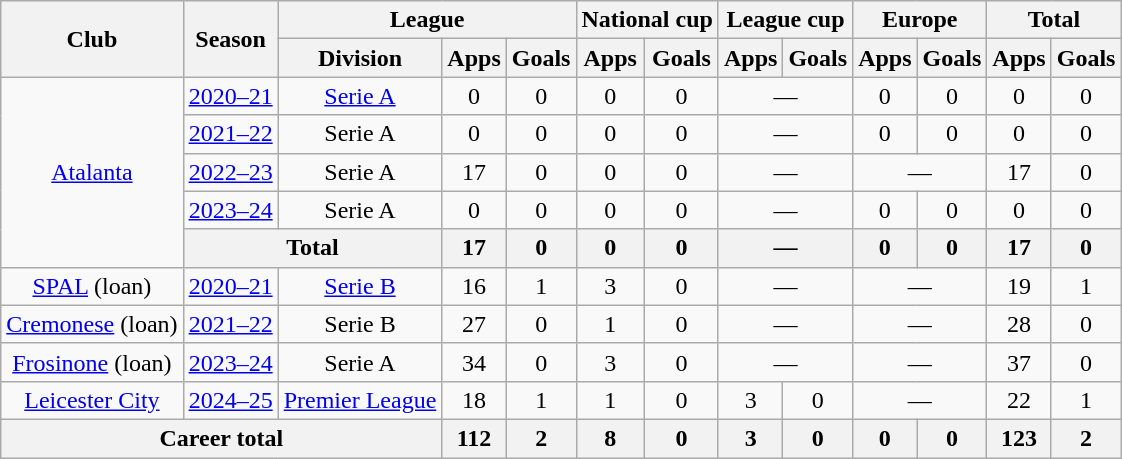<table class="wikitable" style="text-align:center">
<tr>
<th rowspan="2">Club</th>
<th rowspan="2">Season</th>
<th colspan="3">League</th>
<th colspan="2">National cup</th>
<th colspan="2">League cup</th>
<th colspan="2">Europe</th>
<th colspan="2">Total</th>
</tr>
<tr>
<th>Division</th>
<th>Apps</th>
<th>Goals</th>
<th>Apps</th>
<th>Goals</th>
<th>Apps</th>
<th>Goals</th>
<th>Apps</th>
<th>Goals</th>
<th>Apps</th>
<th>Goals</th>
</tr>
<tr>
<td rowspan="5"><a href='#'>Atalanta</a></td>
<td><a href='#'>2020–21</a></td>
<td><a href='#'>Serie A</a></td>
<td>0</td>
<td>0</td>
<td>0</td>
<td>0</td>
<td colspan="2">—</td>
<td>0</td>
<td>0</td>
<td>0</td>
<td>0</td>
</tr>
<tr>
<td><a href='#'>2021–22</a></td>
<td>Serie A</td>
<td>0</td>
<td>0</td>
<td>0</td>
<td>0</td>
<td colspan="2">—</td>
<td>0</td>
<td>0</td>
<td>0</td>
<td>0</td>
</tr>
<tr>
<td><a href='#'>2022–23</a></td>
<td>Serie A</td>
<td>17</td>
<td>0</td>
<td>0</td>
<td>0</td>
<td colspan="2">—</td>
<td colspan="2">—</td>
<td>17</td>
<td>0</td>
</tr>
<tr>
<td><a href='#'>2023–24</a></td>
<td>Serie A</td>
<td>0</td>
<td>0</td>
<td>0</td>
<td>0</td>
<td colspan="2">—</td>
<td>0</td>
<td>0</td>
<td>0</td>
<td>0</td>
</tr>
<tr>
<th colspan="2">Total</th>
<th>17</th>
<th>0</th>
<th>0</th>
<th>0</th>
<th colspan="2">—</th>
<th>0</th>
<th>0</th>
<th>17</th>
<th>0</th>
</tr>
<tr>
<td><a href='#'>SPAL</a> (loan)</td>
<td><a href='#'>2020–21</a></td>
<td><a href='#'>Serie B</a></td>
<td>16</td>
<td>1</td>
<td>3</td>
<td>0</td>
<td colspan="2">—</td>
<td colspan="2">—</td>
<td>19</td>
<td>1</td>
</tr>
<tr>
<td><a href='#'>Cremonese</a> (loan)</td>
<td><a href='#'>2021–22</a></td>
<td>Serie B</td>
<td>27</td>
<td>0</td>
<td>1</td>
<td>0</td>
<td colspan="2">—</td>
<td colspan="2">—</td>
<td>28</td>
<td>0</td>
</tr>
<tr>
<td><a href='#'>Frosinone</a> (loan)</td>
<td><a href='#'>2023–24</a></td>
<td>Serie A</td>
<td>34</td>
<td>0</td>
<td>3</td>
<td>0</td>
<td colspan="2">—</td>
<td colspan="2">—</td>
<td>37</td>
<td>0</td>
</tr>
<tr>
<td><a href='#'>Leicester City</a></td>
<td><a href='#'>2024–25</a></td>
<td><a href='#'>Premier League</a></td>
<td>18</td>
<td>1</td>
<td>1</td>
<td>0</td>
<td>3</td>
<td>0</td>
<td colspan="2">—</td>
<td>22</td>
<td>1</td>
</tr>
<tr>
<th colspan="3">Career total</th>
<th>112</th>
<th>2</th>
<th>8</th>
<th>0</th>
<th>3</th>
<th>0</th>
<th>0</th>
<th>0</th>
<th>123</th>
<th>2</th>
</tr>
</table>
